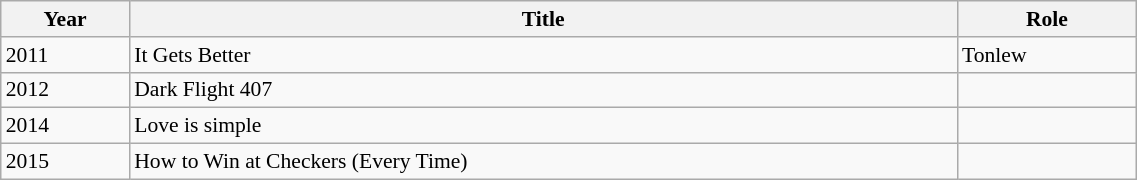<table class="wikitable" style="font-size: 90%;" width=60%>
<tr>
<th>Year</th>
<th>Title</th>
<th>Role</th>
</tr>
<tr>
<td>2011</td>
<td>It Gets Better</td>
<td>Tonlew</td>
</tr>
<tr>
<td>2012</td>
<td>Dark Flight 407</td>
<td></td>
</tr>
<tr>
<td>2014</td>
<td>Love is simple</td>
<td></td>
</tr>
<tr>
<td>2015</td>
<td>How to Win at Checkers (Every Time)</td>
<td></td>
</tr>
</table>
